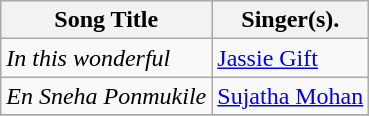<table class="wikitable">
<tr>
<th>Song Title</th>
<th>Singer(s).</th>
</tr>
<tr>
<td><em>In this wonderful</em></td>
<td><a href='#'>Jassie Gift</a></td>
</tr>
<tr>
<td><em>En Sneha Ponmukile </em></td>
<td><a href='#'>Sujatha Mohan</a></td>
</tr>
<tr>
</tr>
</table>
